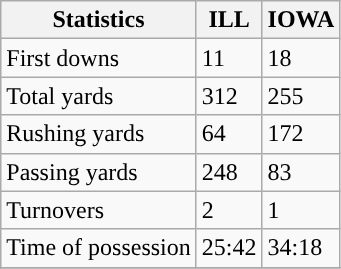<table class="wikitable">
<tr>
<th>Statistics</th>
<th>ILL</th>
<th>IOWA</th>
</tr>
<tr>
<td>First downs</td>
<td>11</td>
<td>18</td>
</tr>
<tr>
<td>Total yards</td>
<td>312</td>
<td>255</td>
</tr>
<tr>
<td>Rushing yards</td>
<td>64</td>
<td>172</td>
</tr>
<tr>
<td>Passing yards</td>
<td>248</td>
<td>83</td>
</tr>
<tr>
<td>Turnovers</td>
<td>2</td>
<td>1</td>
</tr>
<tr>
<td>Time of possession</td>
<td>25:42</td>
<td>34:18</td>
</tr>
<tr>
</tr>
</table>
